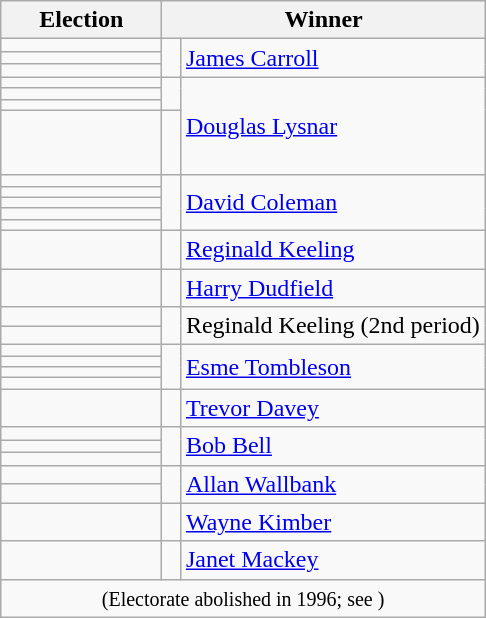<table class=wikitable>
<tr>
<th width=100>Election</th>
<th width=175 colspan=2>Winner</th>
</tr>
<tr>
<td></td>
<td rowspan=3 width=5 bgcolor=></td>
<td rowspan=3><a href='#'>James Carroll</a></td>
</tr>
<tr>
<td></td>
</tr>
<tr>
<td></td>
</tr>
<tr>
<td></td>
<td rowspan=4 bgcolor=></td>
<td rowspan=5><a href='#'>Douglas Lysnar</a></td>
</tr>
<tr>
<td></td>
</tr>
<tr>
<td></td>
</tr>
<tr>
<td rowspan=2 height=36></td>
</tr>
<tr>
<td height=18 bgcolor=></td>
</tr>
<tr>
<td></td>
<td rowspan=5 bgcolor=></td>
<td rowspan=5><a href='#'>David Coleman</a></td>
</tr>
<tr>
<td></td>
</tr>
<tr>
<td></td>
</tr>
<tr>
<td></td>
</tr>
<tr>
<td></td>
</tr>
<tr>
<td></td>
<td bgcolor=></td>
<td><a href='#'>Reginald Keeling</a></td>
</tr>
<tr>
<td></td>
<td bgcolor=></td>
<td><a href='#'>Harry Dudfield</a></td>
</tr>
<tr>
<td></td>
<td rowspan=2 bgcolor=></td>
<td rowspan=2>Reginald Keeling (2nd period)</td>
</tr>
<tr>
<td></td>
</tr>
<tr>
<td></td>
<td rowspan=4 bgcolor=></td>
<td rowspan=4><a href='#'>Esme Tombleson</a></td>
</tr>
<tr>
<td></td>
</tr>
<tr>
<td></td>
</tr>
<tr>
<td></td>
</tr>
<tr>
<td></td>
<td bgcolor=></td>
<td><a href='#'>Trevor Davey</a></td>
</tr>
<tr>
<td></td>
<td rowspan=3 bgcolor=></td>
<td rowspan=3><a href='#'>Bob Bell</a></td>
</tr>
<tr>
<td></td>
</tr>
<tr>
<td></td>
</tr>
<tr>
<td></td>
<td rowspan=2 bgcolor=></td>
<td rowspan=2><a href='#'>Allan Wallbank</a></td>
</tr>
<tr>
<td></td>
</tr>
<tr>
<td></td>
<td bgcolor=></td>
<td><a href='#'>Wayne Kimber</a></td>
</tr>
<tr>
<td></td>
<td bgcolor=></td>
<td><a href='#'>Janet Mackey</a></td>
</tr>
<tr>
<td colspan=3 align=center><small>(Electorate abolished in 1996; see )</small></td>
</tr>
</table>
